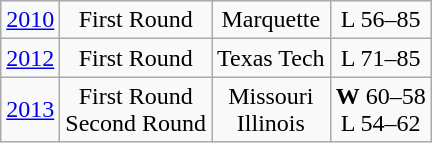<table class="wikitable">
<tr align="center">
<td><a href='#'>2010</a></td>
<td>First Round</td>
<td>Marquette</td>
<td>L 56–85</td>
</tr>
<tr align="center">
<td><a href='#'>2012</a></td>
<td>First Round</td>
<td>Texas Tech</td>
<td>L 71–85</td>
</tr>
<tr align="center">
<td><a href='#'>2013</a></td>
<td>First Round<br>Second Round</td>
<td>Missouri<br>Illinois</td>
<td><strong>W</strong> 60–58<br>L 54–62</td>
</tr>
</table>
